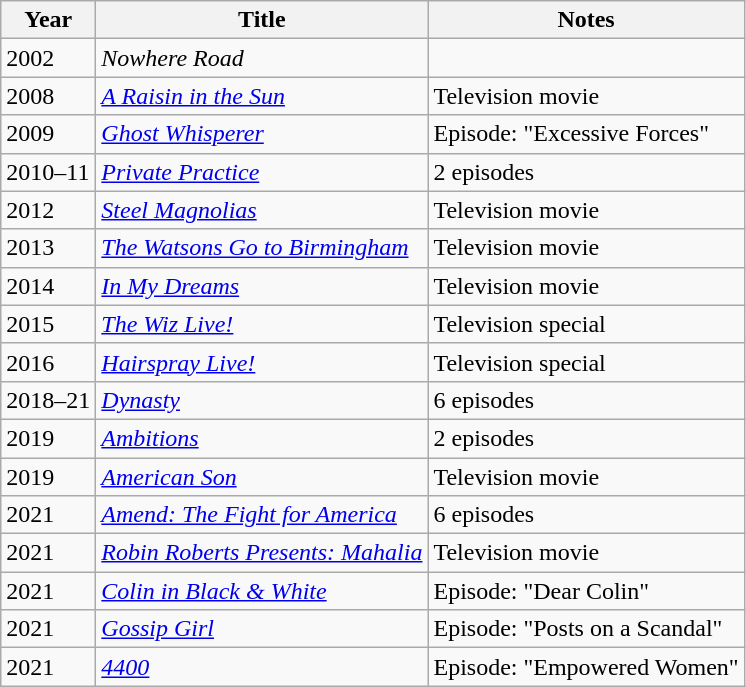<table class="wikitable">
<tr>
<th>Year</th>
<th>Title</th>
<th class="unsortable">Notes</th>
</tr>
<tr>
<td>2002</td>
<td><em>Nowhere Road</em></td>
<td></td>
</tr>
<tr>
<td>2008</td>
<td><em><a href='#'>A Raisin in the Sun</a></em></td>
<td>Television movie</td>
</tr>
<tr>
<td>2009</td>
<td><em><a href='#'>Ghost Whisperer</a></em></td>
<td>Episode: "Excessive Forces"</td>
</tr>
<tr>
<td>2010–11</td>
<td><em><a href='#'>Private Practice</a></em></td>
<td>2 episodes</td>
</tr>
<tr>
<td>2012</td>
<td><em><a href='#'>Steel Magnolias</a></em></td>
<td>Television movie</td>
</tr>
<tr>
<td>2013</td>
<td><em><a href='#'>The Watsons Go to Birmingham</a></em></td>
<td>Television movie</td>
</tr>
<tr>
<td>2014</td>
<td><em><a href='#'>In My Dreams</a></em></td>
<td>Television movie</td>
</tr>
<tr>
<td>2015</td>
<td><em><a href='#'>The Wiz Live!</a></em></td>
<td>Television special</td>
</tr>
<tr>
<td>2016</td>
<td><em><a href='#'>Hairspray Live!</a></em></td>
<td>Television special</td>
</tr>
<tr>
<td>2018–21</td>
<td><em><a href='#'>Dynasty</a></em></td>
<td>6 episodes</td>
</tr>
<tr>
<td>2019</td>
<td><a href='#'><em>Ambitions</em></a></td>
<td>2 episodes</td>
</tr>
<tr>
<td>2019</td>
<td><em><a href='#'>American Son</a></em></td>
<td>Television movie</td>
</tr>
<tr>
<td>2021</td>
<td><em><a href='#'>Amend: The Fight for America</a></em></td>
<td>6 episodes</td>
</tr>
<tr>
<td>2021</td>
<td><em><a href='#'>Robin Roberts Presents: Mahalia</a></em></td>
<td>Television movie</td>
</tr>
<tr>
<td>2021</td>
<td><em><a href='#'>Colin in Black & White</a></em></td>
<td>Episode: "Dear Colin"</td>
</tr>
<tr>
<td>2021</td>
<td><em><a href='#'>Gossip Girl</a></em></td>
<td>Episode: "Posts on a Scandal"</td>
</tr>
<tr>
<td>2021</td>
<td><em><a href='#'>4400</a></em></td>
<td>Episode: "Empowered Women"</td>
</tr>
</table>
